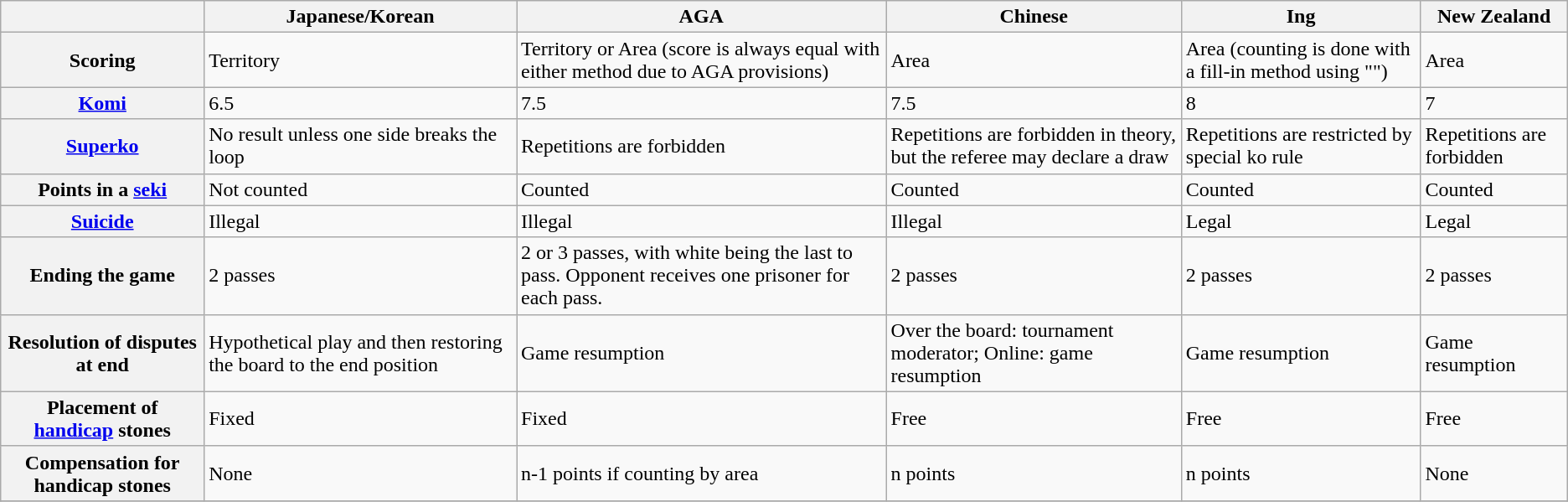<table class="wikitable">
<tr>
<th></th>
<th>Japanese/Korean</th>
<th>AGA</th>
<th>Chinese</th>
<th>Ing</th>
<th>New Zealand</th>
</tr>
<tr>
<th>Scoring</th>
<td>Territory</td>
<td>Territory or Area (score is always equal with either method due to AGA provisions)</td>
<td>Area</td>
<td>Area (counting is done with a fill-in method using "")</td>
<td>Area</td>
</tr>
<tr>
<th><a href='#'>Komi</a></th>
<td>6.5</td>
<td>7.5</td>
<td>7.5</td>
<td>8</td>
<td>7</td>
</tr>
<tr>
<th><a href='#'>Superko</a></th>
<td>No result unless one side breaks the loop</td>
<td>Repetitions are forbidden</td>
<td>Repetitions are forbidden in theory, but the referee may declare a draw</td>
<td>Repetitions are restricted by special ko rule</td>
<td>Repetitions are forbidden</td>
</tr>
<tr>
<th>Points in a <a href='#'>seki</a></th>
<td>Not counted</td>
<td>Counted</td>
<td>Counted</td>
<td>Counted</td>
<td>Counted</td>
</tr>
<tr>
<th><a href='#'>Suicide</a></th>
<td>Illegal</td>
<td>Illegal</td>
<td>Illegal</td>
<td>Legal</td>
<td>Legal</td>
</tr>
<tr>
<th>Ending the game</th>
<td>2 passes</td>
<td>2 or 3 passes, with white being the last to pass. Opponent receives one prisoner for each pass.</td>
<td>2 passes</td>
<td>2 passes</td>
<td>2 passes</td>
</tr>
<tr>
<th>Resolution of disputes at end</th>
<td>Hypothetical play and then restoring the board to the end position</td>
<td>Game resumption</td>
<td>Over the board: tournament moderator; Online: game resumption</td>
<td>Game resumption</td>
<td>Game resumption</td>
</tr>
<tr>
<th>Placement of <a href='#'>handicap</a> stones</th>
<td>Fixed</td>
<td>Fixed</td>
<td>Free</td>
<td>Free</td>
<td>Free</td>
</tr>
<tr>
<th>Compensation for handicap stones</th>
<td>None</td>
<td>n-1 points if counting by area</td>
<td>n points</td>
<td>n points</td>
<td>None</td>
</tr>
<tr>
</tr>
</table>
